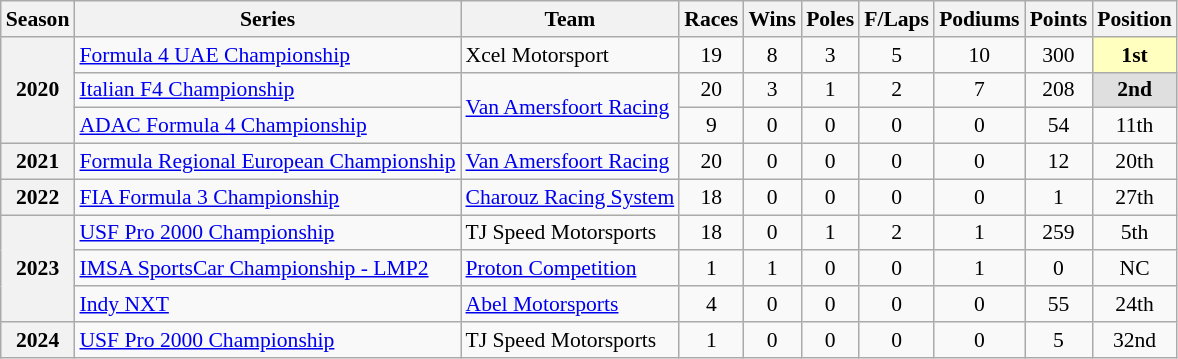<table class="wikitable" style="font-size: 90%; text-align:center">
<tr>
<th>Season</th>
<th>Series</th>
<th>Team</th>
<th>Races</th>
<th>Wins</th>
<th>Poles</th>
<th>F/Laps</th>
<th>Podiums</th>
<th>Points</th>
<th>Position</th>
</tr>
<tr>
<th rowspan=3>2020</th>
<td align=left><a href='#'>Formula 4 UAE Championship</a></td>
<td align=left>Xcel Motorsport</td>
<td>19</td>
<td>8</td>
<td>3</td>
<td>5</td>
<td>10</td>
<td>300</td>
<td style="background:#FFFFBF;"><strong>1st</strong></td>
</tr>
<tr>
<td align=left><a href='#'>Italian F4 Championship</a></td>
<td rowspan=2 align=left nowrap=""><a href='#'>Van Amersfoort Racing</a></td>
<td>20</td>
<td>3</td>
<td>1</td>
<td>2</td>
<td>7</td>
<td>208</td>
<td style="background:#DFDFDF;"><strong>2nd</strong></td>
</tr>
<tr>
<td align=left><a href='#'>ADAC Formula 4 Championship</a></td>
<td>9</td>
<td>0</td>
<td>0</td>
<td>0</td>
<td>0</td>
<td>54</td>
<td>11th</td>
</tr>
<tr>
<th>2021</th>
<td align=left><a href='#'>Formula Regional European Championship</a></td>
<td align=left nowrap=""><a href='#'>Van Amersfoort Racing</a></td>
<td>20</td>
<td>0</td>
<td>0</td>
<td>0</td>
<td>0</td>
<td>12</td>
<td>20th</td>
</tr>
<tr>
<th>2022</th>
<td align=left><a href='#'>FIA Formula 3 Championship</a></td>
<td align=left nowrap=""><a href='#'>Charouz Racing System</a></td>
<td>18</td>
<td>0</td>
<td>0</td>
<td>0</td>
<td>0</td>
<td>1</td>
<td>27th</td>
</tr>
<tr>
<th rowspan="3">2023</th>
<td align=left><a href='#'>USF Pro 2000 Championship</a></td>
<td align=left>TJ Speed Motorsports</td>
<td>18</td>
<td>0</td>
<td>1</td>
<td>2</td>
<td>1</td>
<td>259</td>
<td>5th</td>
</tr>
<tr>
<td align=left><a href='#'>IMSA SportsCar Championship - LMP2</a></td>
<td align=left><a href='#'>Proton Competition</a></td>
<td>1</td>
<td>1</td>
<td>0</td>
<td>0</td>
<td>1</td>
<td>0</td>
<td>NC</td>
</tr>
<tr>
<td align=left><a href='#'>Indy NXT</a></td>
<td align=left><a href='#'>Abel Motorsports</a></td>
<td>4</td>
<td>0</td>
<td>0</td>
<td>0</td>
<td>0</td>
<td>55</td>
<td>24th</td>
</tr>
<tr>
<th>2024</th>
<td align=left><a href='#'>USF Pro 2000 Championship</a></td>
<td align=left>TJ Speed Motorsports</td>
<td>1</td>
<td>0</td>
<td>0</td>
<td>0</td>
<td>0</td>
<td>5</td>
<td>32nd</td>
</tr>
</table>
